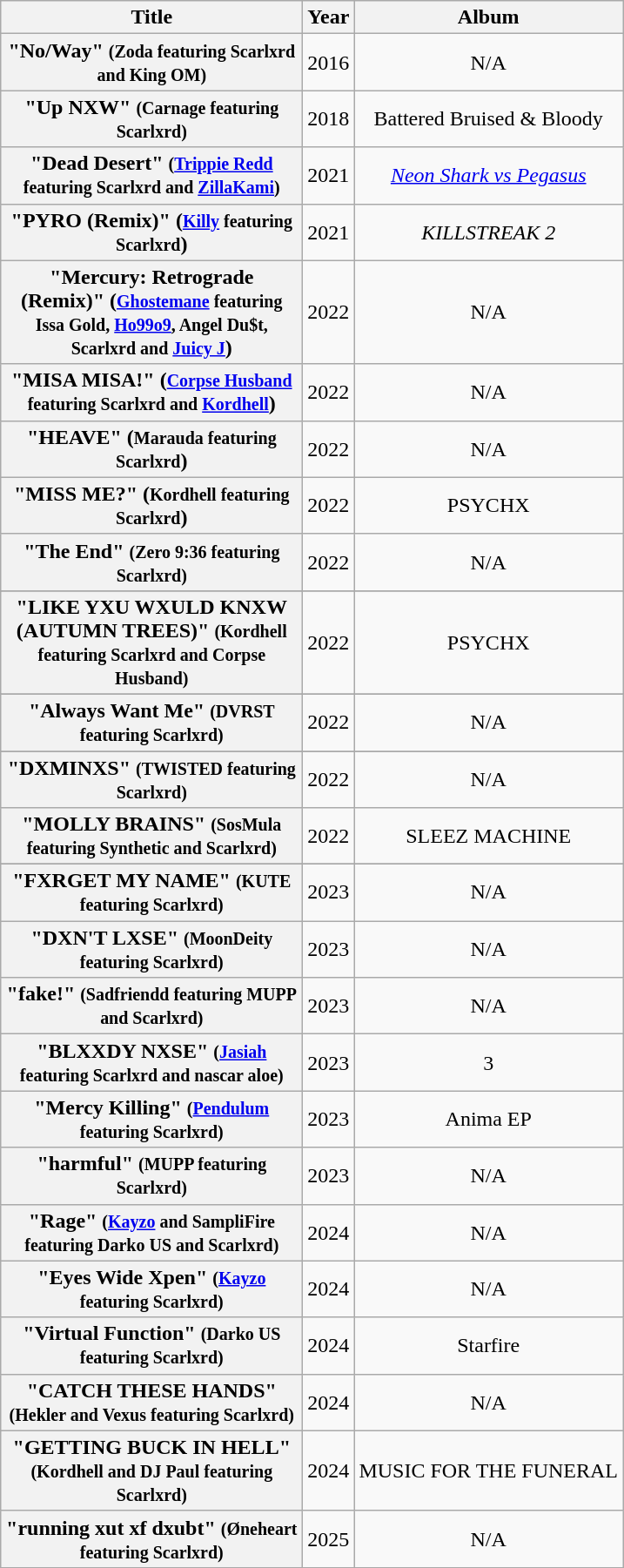<table class="wikitable plainrowheaders" style="text-align:center;" id="singlestable">
<tr>
<th scope="col" style="width:14em;">Title</th>
<th scope="col" style="width:2em;">Year</th>
<th scope="col">Album</th>
</tr>
<tr>
<th scope="row">"No/Way" <small>(Zoda featuring Scarlxrd and King OM)</small></th>
<td>2016</td>
<td>N/A</td>
</tr>
<tr>
<th scope="row">"Up NXW" <small>(Carnage featuring Scarlxrd)</small></th>
<td>2018</td>
<td>Battered Bruised & Bloody</td>
</tr>
<tr>
<th scope="row">"Dead Desert" <small>(<a href='#'>Trippie Redd</a> featuring Scarlxrd and <a href='#'>ZillaKami</a>)</small></th>
<td>2021</td>
<td><em><a href='#'>Neon Shark vs Pegasus</a></em></td>
</tr>
<tr>
<th scope="row">"PYRO (Remix)" (<small><a href='#'>Killy</a> featuring Scarlxrd</small>)</th>
<td>2021</td>
<td><em>KILLSTREAK 2</em></td>
</tr>
<tr>
<th scope="row">"Mercury: Retrograde (Remix)" (<small><a href='#'>Ghostemane</a> featuring Issa Gold, <a href='#'>Ho99o9</a>, Angel Du$t, Scarlxrd and <a href='#'>Juicy J</a></small>)</th>
<td>2022</td>
<td>N/A</td>
</tr>
<tr>
<th scope="row">"MISA MISA!" (<small><a href='#'>Corpse Husband</a> featuring Scarlxrd and <a href='#'>Kordhell</a></small>)</th>
<td>2022</td>
<td>N/A</td>
</tr>
<tr>
<th scope="row">"HEAVE" (<small>Marauda featuring Scarlxrd</small>)</th>
<td>2022</td>
<td>N/A</td>
</tr>
<tr>
<th scope="row">"MISS ME?" (<small>Kordhell featuring Scarlxrd</small>)</th>
<td>2022</td>
<td>PSYCHX</td>
</tr>
<tr>
<th scope="row">"The End" <small>(Zero 9:36 featuring Scarlxrd)</small></th>
<td>2022</td>
<td>N/A</td>
</tr>
<tr>
</tr>
<tr>
<th scope="row">"LIKE YXU WXULD KNXW (AUTUMN TREES)" <small>(Kordhell featuring Scarlxrd and Corpse Husband)</small></th>
<td>2022</td>
<td>PSYCHX</td>
</tr>
<tr>
</tr>
<tr>
<th scope="row">"Always Want Me" <small>(DVRST featuring Scarlxrd)</small></th>
<td>2022</td>
<td>N/A</td>
</tr>
<tr>
</tr>
<tr>
<th scope="row">"DXMINXS" <small>(TWISTED featuring Scarlxrd)</small></th>
<td>2022</td>
<td>N/A</td>
</tr>
<tr>
<th scope="row">"MOLLY BRAINS" <small>(SosMula featuring Synthetic and Scarlxrd)</small></th>
<td>2022</td>
<td>SLEEZ MACHINE</td>
</tr>
<tr>
</tr>
<tr>
<th scope="row">"FXRGET MY NAME" <small>(KUTE featuring Scarlxrd)</small></th>
<td>2023</td>
<td>N/A</td>
</tr>
<tr>
<th scope="row">"DXN'T LXSE" <small>(MoonDeity featuring Scarlxrd)</small></th>
<td>2023</td>
<td>N/A</td>
</tr>
<tr>
<th scope="row">"fake!" <small>(Sadfriendd featuring MUPP and Scarlxrd)</small></th>
<td>2023</td>
<td>N/A</td>
</tr>
<tr>
<th scope="row">"BLXXDY NXSE" <small>(<a href='#'>Jasiah</a> featuring Scarlxrd and nascar aloe)</small></th>
<td>2023</td>
<td>3</td>
</tr>
<tr>
<th scope="row">"Mercy Killing" <small>(<a href='#'>Pendulum</a> featuring Scarlxrd)</small></th>
<td>2023</td>
<td>Anima EP</td>
</tr>
<tr>
<th scope="row">"harmful" <small> (MUPP featuring Scarlxrd)</small></th>
<td>2023</td>
<td>N/A</td>
</tr>
<tr>
<th scope="row">"Rage" <small> (<a href='#'>Kayzo</a> and SampliFire featuring Darko US and Scarlxrd) </small></th>
<td>2024</td>
<td>N/A</td>
</tr>
<tr>
<th scope="row">"Eyes Wide Xpen" <small> (<a href='#'>Kayzo</a> featuring Scarlxrd) </small></th>
<td>2024</td>
<td>N/A</td>
</tr>
<tr>
<th scope="row">"Virtual Function" <small> (Darko US featuring Scarlxrd) </small></th>
<td>2024</td>
<td>Starfire</td>
</tr>
<tr>
<th scope="row">"CATCH THESE HANDS" <small> (Hekler and Vexus featuring Scarlxrd) </small></th>
<td>2024</td>
<td>N/A</td>
</tr>
<tr>
<th scope="row">"GETTING BUCK IN HELL" <small> (Kordhell and DJ Paul featuring Scarlxrd) </small></th>
<td>2024</td>
<td>MUSIC FOR THE FUNERAL</td>
</tr>
<tr>
<th scope="row">"running xut xf dxubt" <small> (Øneheart featuring Scarlxrd) </small></th>
<td>2025</td>
<td>N/A</td>
</tr>
</table>
